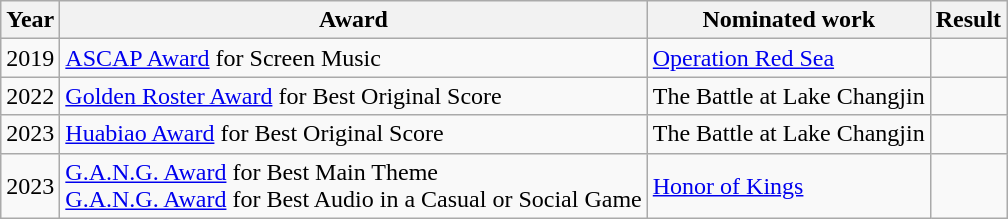<table class="wikitable sortable">
<tr>
<th>Year</th>
<th>Award</th>
<th>Nominated work</th>
<th>Result</th>
</tr>
<tr>
<td>2019</td>
<td><a href='#'>ASCAP Award</a> for Screen Music</td>
<td><a href='#'>Operation Red Sea</a></td>
<td></td>
</tr>
<tr>
<td>2022</td>
<td><a href='#'>Golden Roster Award</a> for Best Original Score</td>
<td>The Battle at Lake Changjin</td>
<td></td>
</tr>
<tr>
<td>2023</td>
<td><a href='#'>Huabiao Award</a> for Best Original Score</td>
<td>The Battle at Lake Changjin</td>
<td></td>
</tr>
<tr>
<td>2023</td>
<td><a href='#'>G.A.N.G. Award</a> for Best Main Theme<br><a href='#'>G.A.N.G. Award</a> for Best Audio in a Casual or Social Game</td>
<td><a href='#'>Honor of Kings</a></td>
<td></td>
</tr>
</table>
